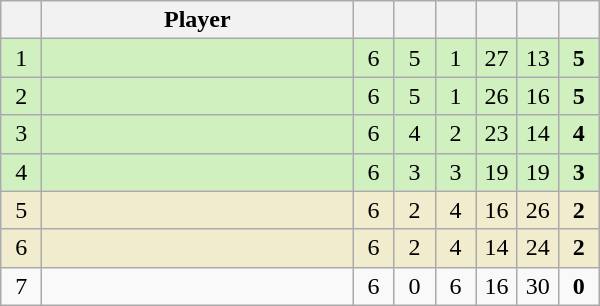<table class="wikitable" style="text-align:center; margin: 1em auto 1em auto, align:left">
<tr>
<th width=20></th>
<th width=200>Player</th>
<th width=20></th>
<th width=20></th>
<th width=20></th>
<th width=20></th>
<th width=20></th>
<th width=20></th>
</tr>
<tr style="background:#D0F0C0;">
<td>1</td>
<td align=left></td>
<td>6</td>
<td>5</td>
<td>1</td>
<td>27</td>
<td>13</td>
<td><strong>5</strong></td>
</tr>
<tr style="background:#D0F0C0;">
<td>2</td>
<td align=left></td>
<td>6</td>
<td>5</td>
<td>1</td>
<td>26</td>
<td>16</td>
<td><strong>5</strong></td>
</tr>
<tr style="background:#D0F0C0;">
<td>3</td>
<td align=left></td>
<td>6</td>
<td>4</td>
<td>2</td>
<td>23</td>
<td>14</td>
<td><strong>4</strong></td>
</tr>
<tr style="background:#D0F0C0;">
<td>4</td>
<td align=left></td>
<td>6</td>
<td>3</td>
<td>3</td>
<td>19</td>
<td>19</td>
<td><strong>3</strong></td>
</tr>
<tr style="background:#f2ecce;">
<td>5</td>
<td align=left></td>
<td>6</td>
<td>2</td>
<td>4</td>
<td>16</td>
<td>26</td>
<td><strong>2</strong></td>
</tr>
<tr style="background:#f2ecce;">
<td>6</td>
<td align=left></td>
<td>6</td>
<td>2</td>
<td>4</td>
<td>14</td>
<td>24</td>
<td><strong>2</strong></td>
</tr>
<tr style=>
<td>7</td>
<td align=left></td>
<td>6</td>
<td>0</td>
<td>6</td>
<td>16</td>
<td>30</td>
<td><strong>0</strong></td>
</tr>
</table>
